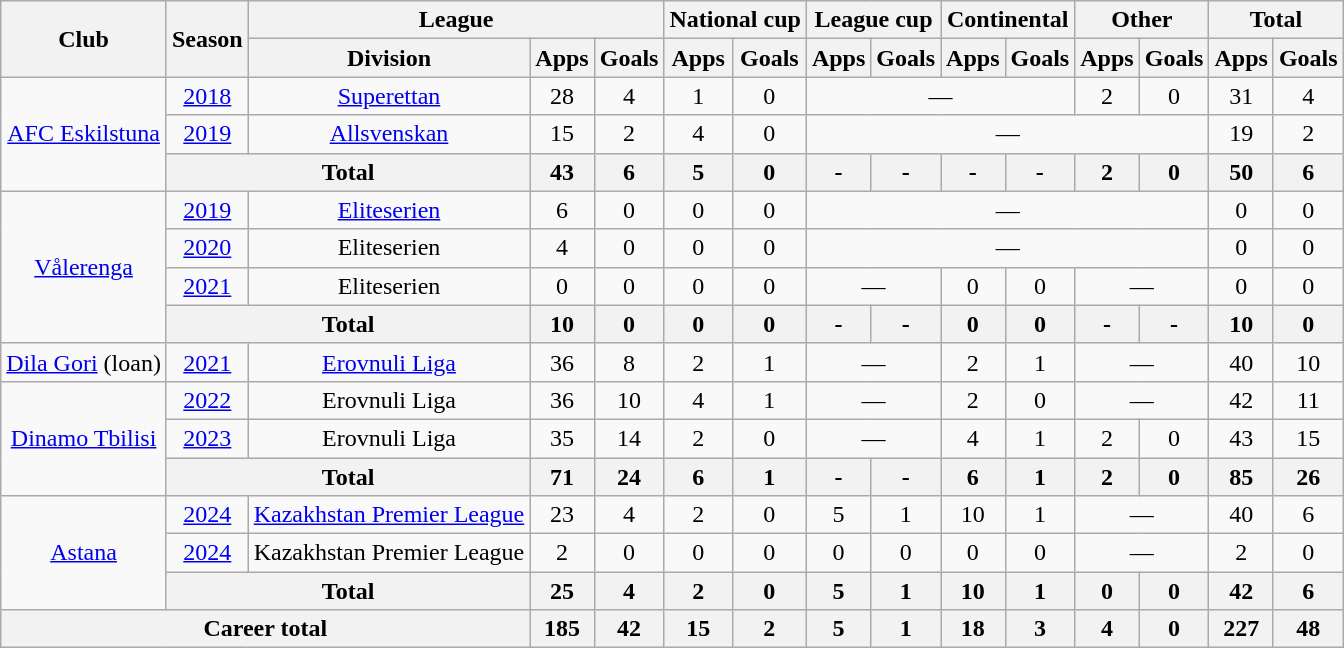<table class="wikitable" style="text-align:center">
<tr>
<th rowspan="2">Club</th>
<th rowspan="2">Season</th>
<th colspan="3">League</th>
<th colspan="2">National cup</th>
<th colspan="2">League cup</th>
<th colspan="2">Continental</th>
<th colspan="2">Other</th>
<th colspan="2">Total</th>
</tr>
<tr>
<th>Division</th>
<th>Apps</th>
<th>Goals</th>
<th>Apps</th>
<th>Goals</th>
<th>Apps</th>
<th>Goals</th>
<th>Apps</th>
<th>Goals</th>
<th>Apps</th>
<th>Goals</th>
<th>Apps</th>
<th>Goals</th>
</tr>
<tr>
<td rowspan="3"><a href='#'>AFC Eskilstuna</a></td>
<td><a href='#'>2018</a></td>
<td><a href='#'>Superettan</a></td>
<td>28</td>
<td>4</td>
<td>1</td>
<td>0</td>
<td colspan="4">—</td>
<td>2</td>
<td>0</td>
<td>31</td>
<td>4</td>
</tr>
<tr>
<td><a href='#'>2019</a></td>
<td><a href='#'>Allsvenskan</a></td>
<td>15</td>
<td>2</td>
<td>4</td>
<td>0</td>
<td colspan="6">—</td>
<td>19</td>
<td>2</td>
</tr>
<tr>
<th colspan="2">Total</th>
<th>43</th>
<th>6</th>
<th>5</th>
<th>0</th>
<th>-</th>
<th>-</th>
<th>-</th>
<th>-</th>
<th>2</th>
<th>0</th>
<th>50</th>
<th>6</th>
</tr>
<tr>
<td rowspan="4"><a href='#'>Vålerenga</a></td>
<td><a href='#'>2019</a></td>
<td><a href='#'>Eliteserien</a></td>
<td>6</td>
<td>0</td>
<td>0</td>
<td>0</td>
<td colspan="6">—</td>
<td>0</td>
<td>0</td>
</tr>
<tr>
<td><a href='#'>2020</a></td>
<td>Eliteserien</td>
<td>4</td>
<td>0</td>
<td>0</td>
<td>0</td>
<td colspan="6">—</td>
<td>0</td>
<td>0</td>
</tr>
<tr>
<td><a href='#'>2021</a></td>
<td>Eliteserien</td>
<td>0</td>
<td>0</td>
<td>0</td>
<td>0</td>
<td colspan="2">—</td>
<td>0</td>
<td>0</td>
<td colspan="2">—</td>
<td>0</td>
<td>0</td>
</tr>
<tr>
<th colspan="2">Total</th>
<th>10</th>
<th>0</th>
<th>0</th>
<th>0</th>
<th>-</th>
<th>-</th>
<th>0</th>
<th>0</th>
<th>-</th>
<th>-</th>
<th>10</th>
<th>0</th>
</tr>
<tr>
<td><a href='#'>Dila Gori</a> (loan)</td>
<td><a href='#'>2021</a></td>
<td><a href='#'>Erovnuli Liga</a></td>
<td>36</td>
<td>8</td>
<td>2</td>
<td>1</td>
<td colspan="2">—</td>
<td>2</td>
<td>1</td>
<td colspan="2">—</td>
<td>40</td>
<td>10</td>
</tr>
<tr>
<td rowspan="3"><a href='#'>Dinamo Tbilisi</a></td>
<td><a href='#'>2022</a></td>
<td>Erovnuli Liga</td>
<td>36</td>
<td>10</td>
<td>4</td>
<td>1</td>
<td colspan="2">—</td>
<td>2</td>
<td>0</td>
<td colspan="2">—</td>
<td>42</td>
<td>11</td>
</tr>
<tr>
<td><a href='#'>2023</a></td>
<td>Erovnuli Liga</td>
<td>35</td>
<td>14</td>
<td>2</td>
<td>0</td>
<td colspan="2">—</td>
<td>4</td>
<td>1</td>
<td>2</td>
<td>0</td>
<td>43</td>
<td>15</td>
</tr>
<tr>
<th colspan="2">Total</th>
<th>71</th>
<th>24</th>
<th>6</th>
<th>1</th>
<th>-</th>
<th>-</th>
<th>6</th>
<th>1</th>
<th>2</th>
<th>0</th>
<th>85</th>
<th>26</th>
</tr>
<tr>
<td rowspan="3"><a href='#'>Astana</a></td>
<td><a href='#'>2024</a></td>
<td><a href='#'>Kazakhstan Premier League</a></td>
<td>23</td>
<td>4</td>
<td>2</td>
<td>0</td>
<td>5</td>
<td>1</td>
<td>10</td>
<td>1</td>
<td colspan="2">—</td>
<td>40</td>
<td>6</td>
</tr>
<tr>
<td><a href='#'>2024</a></td>
<td>Kazakhstan Premier League</td>
<td>2</td>
<td>0</td>
<td>0</td>
<td>0</td>
<td>0</td>
<td>0</td>
<td>0</td>
<td>0</td>
<td colspan="2">—</td>
<td>2</td>
<td>0</td>
</tr>
<tr>
<th colspan="2">Total</th>
<th>25</th>
<th>4</th>
<th>2</th>
<th>0</th>
<th>5</th>
<th>1</th>
<th>10</th>
<th>1</th>
<th>0</th>
<th>0</th>
<th>42</th>
<th>6</th>
</tr>
<tr>
<th colspan="3">Career total</th>
<th>185</th>
<th>42</th>
<th>15</th>
<th>2</th>
<th>5</th>
<th>1</th>
<th>18</th>
<th>3</th>
<th>4</th>
<th>0</th>
<th>227</th>
<th>48</th>
</tr>
</table>
